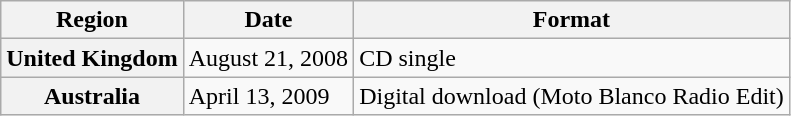<table class="wikitable plainrowheaders">
<tr>
<th>Region</th>
<th>Date</th>
<th>Format</th>
</tr>
<tr>
<th scope="row">United Kingdom</th>
<td style="text-align:left;">August 21, 2008</td>
<td style="text-align:left;">CD single</td>
</tr>
<tr>
<th scope="row">Australia</th>
<td>April 13, 2009</td>
<td>Digital download (Moto Blanco Radio Edit)</td>
</tr>
</table>
